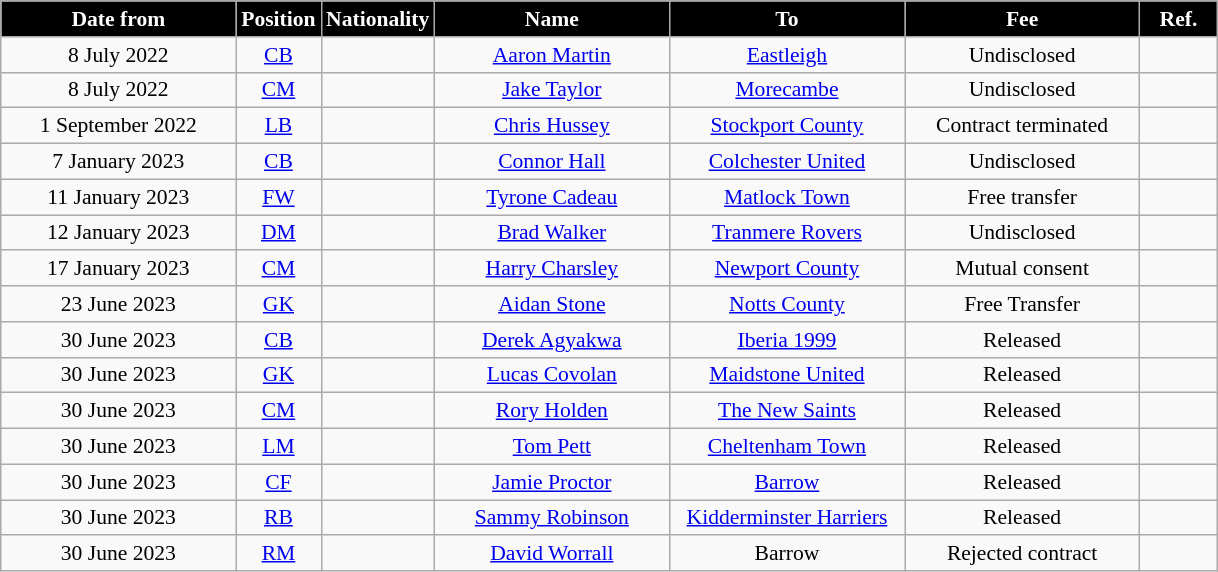<table class="wikitable"  style="text-align:center; font-size:90%; ">
<tr>
<th style="background:#000000; color:#FFFFFF; width:150px;">Date from</th>
<th style="background:#000000; color:#FFFFFF; width:50px;">Position</th>
<th style="background:#000000; color:#FFFFFF; width:50px;">Nationality</th>
<th style="background:#000000; color:#FFFFFF; width:150px;">Name</th>
<th style="background:#000000; color:#FFFFFF; width:150px;">To</th>
<th style="background:#000000; color:#FFFFFF; width:150px;">Fee</th>
<th style="background:#000000; color:#FFFFFF; width:45px;">Ref.</th>
</tr>
<tr>
<td>8 July 2022</td>
<td><a href='#'>CB</a></td>
<td></td>
<td><a href='#'>Aaron Martin</a></td>
<td><a href='#'>Eastleigh</a></td>
<td>Undisclosed</td>
<td></td>
</tr>
<tr>
<td>8 July 2022</td>
<td><a href='#'>CM</a></td>
<td></td>
<td><a href='#'>Jake Taylor</a></td>
<td><a href='#'>Morecambe</a></td>
<td>Undisclosed</td>
<td></td>
</tr>
<tr>
<td>1 September 2022</td>
<td><a href='#'>LB</a></td>
<td></td>
<td><a href='#'>Chris Hussey</a></td>
<td><a href='#'>Stockport County</a></td>
<td>Contract terminated</td>
<td></td>
</tr>
<tr>
<td>7 January 2023</td>
<td><a href='#'>CB</a></td>
<td></td>
<td><a href='#'>Connor Hall</a></td>
<td><a href='#'>Colchester United</a></td>
<td>Undisclosed</td>
<td></td>
</tr>
<tr>
<td>11 January 2023</td>
<td><a href='#'>FW</a></td>
<td></td>
<td><a href='#'>Tyrone Cadeau</a></td>
<td><a href='#'>Matlock Town</a></td>
<td>Free transfer</td>
<td></td>
</tr>
<tr>
<td>12 January 2023</td>
<td><a href='#'>DM</a></td>
<td></td>
<td><a href='#'>Brad Walker</a></td>
<td><a href='#'>Tranmere Rovers</a></td>
<td>Undisclosed</td>
<td></td>
</tr>
<tr>
<td>17 January 2023</td>
<td><a href='#'>CM</a></td>
<td></td>
<td><a href='#'>Harry Charsley</a></td>
<td><a href='#'>Newport County</a></td>
<td>Mutual consent</td>
<td></td>
</tr>
<tr>
<td>23 June 2023</td>
<td><a href='#'>GK</a></td>
<td></td>
<td><a href='#'>Aidan Stone</a></td>
<td><a href='#'>Notts County</a></td>
<td>Free Transfer</td>
<td></td>
</tr>
<tr>
<td>30 June 2023</td>
<td><a href='#'>CB</a></td>
<td></td>
<td><a href='#'>Derek Agyakwa</a></td>
<td> <a href='#'>Iberia 1999</a></td>
<td>Released</td>
<td></td>
</tr>
<tr>
<td>30 June 2023</td>
<td><a href='#'>GK</a></td>
<td></td>
<td><a href='#'>Lucas Covolan</a></td>
<td><a href='#'>Maidstone United</a></td>
<td>Released</td>
<td></td>
</tr>
<tr>
<td>30 June 2023</td>
<td><a href='#'>CM</a></td>
<td></td>
<td><a href='#'>Rory Holden</a></td>
<td> <a href='#'>The New Saints</a></td>
<td>Released</td>
<td></td>
</tr>
<tr>
<td>30 June 2023</td>
<td><a href='#'>LM</a></td>
<td></td>
<td><a href='#'>Tom Pett</a></td>
<td><a href='#'>Cheltenham Town</a></td>
<td>Released</td>
<td></td>
</tr>
<tr>
<td>30 June 2023</td>
<td><a href='#'>CF</a></td>
<td></td>
<td><a href='#'>Jamie Proctor</a></td>
<td><a href='#'>Barrow</a></td>
<td>Released</td>
<td></td>
</tr>
<tr>
<td>30 June 2023</td>
<td><a href='#'>RB</a></td>
<td></td>
<td><a href='#'>Sammy Robinson</a></td>
<td><a href='#'>Kidderminster Harriers</a></td>
<td>Released</td>
<td></td>
</tr>
<tr>
<td>30 June 2023</td>
<td><a href='#'>RM</a></td>
<td></td>
<td><a href='#'>David Worrall</a></td>
<td>Barrow</td>
<td>Rejected contract</td>
<td></td>
</tr>
</table>
